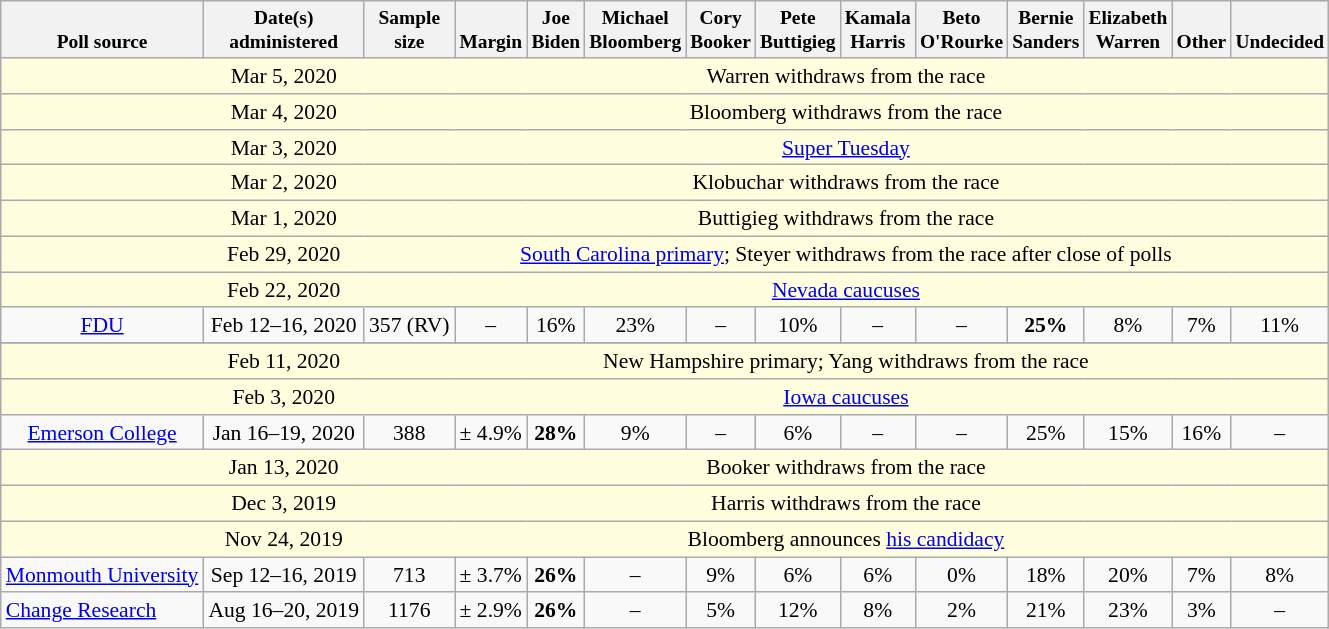<table class="wikitable" style="font-size:90%;text-align:center;">
<tr valign=bottom style="font-size:90%;">
<th>Poll source</th>
<th>Date(s)<br>administered</th>
<th>Sample<br>size</th>
<th>Margin<br></th>
<th>Joe<br>Biden</th>
<th>Michael<br>Bloomberg</th>
<th>Cory<br>Booker</th>
<th>Pete<br>Buttigieg</th>
<th>Kamala<br>Harris</th>
<th>Beto<br>O'Rourke</th>
<th>Bernie<br>Sanders</th>
<th>Elizabeth<br>Warren</th>
<th>Other</th>
<th>Undecided</th>
</tr>
<tr style="background:lightyellow;">
<td style="border-right-style:hidden;"></td>
<td style="border-right-style:hidden;">Mar 5, 2020</td>
<td colspan="13">Warren withdraws from the race</td>
</tr>
<tr style="background:lightyellow;">
<td style="border-right-style:hidden;"></td>
<td style="border-right-style:hidden;">Mar 4, 2020</td>
<td colspan="13">Bloomberg withdraws from the race</td>
</tr>
<tr style="background:lightyellow;">
<td style="border-right-style:hidden;"></td>
<td style="border-right-style:hidden;">Mar 3, 2020</td>
<td colspan="13"><a href='#'>Super Tuesday</a></td>
</tr>
<tr style="background:lightyellow;">
<td style="border-right-style:hidden;"></td>
<td style="border-right-style:hidden;">Mar 2, 2020</td>
<td colspan="13">Klobuchar withdraws from the race</td>
</tr>
<tr style="background:lightyellow;">
<td style="border-right-style:hidden;"></td>
<td style="border-right-style:hidden;">Mar 1, 2020</td>
<td colspan="13">Buttigieg withdraws from the race</td>
</tr>
<tr style="background:lightyellow;">
<td style="border-right-style:hidden;"></td>
<td style="border-right-style:hidden;">Feb 29, 2020</td>
<td colspan="13"><a href='#'>South Carolina primary</a>; Steyer withdraws from the race after close of polls</td>
</tr>
<tr style="background:lightyellow;">
<td style="border-right-style:hidden;"></td>
<td style="border-right-style:hidden;">Feb 22, 2020</td>
<td colspan="13"><a href='#'>Nevada caucuses</a></td>
</tr>
<tr>
<td><a href='#'>FDU</a></td>
<td>Feb 12–16, 2020</td>
<td>357 (RV)</td>
<td>–</td>
<td>16%</td>
<td>23%</td>
<td>–</td>
<td>10%</td>
<td>–</td>
<td>–</td>
<td><strong>25%</strong></td>
<td>8%</td>
<td>7%</td>
<td>11%</td>
</tr>
<tr>
</tr>
<tr style="background:lightyellow;">
<td style="border-right-style:hidden;"></td>
<td style="border-right-style:hidden;">Feb 11, 2020</td>
<td colspan="13">New Hampshire primary; Yang withdraws from the race</td>
</tr>
<tr style="background:lightyellow;">
<td style="border-right-style:hidden;"></td>
<td style="border-right-style:hidden;">Feb 3, 2020</td>
<td colspan="13"><a href='#'>Iowa caucuses</a></td>
</tr>
<tr>
<td><a href='#'>Emerson College</a></td>
<td>Jan 16–19, 2020</td>
<td>388</td>
<td>± 4.9%</td>
<td><strong>28%</strong></td>
<td>9%</td>
<td>–</td>
<td>6%</td>
<td>–</td>
<td>–</td>
<td>25%</td>
<td>15%</td>
<td>16%</td>
<td>–</td>
</tr>
<tr style="background:lightyellow;">
<td style="border-right-style:hidden;"></td>
<td style="border-right-style:hidden;">Jan 13, 2020</td>
<td colspan="12">Booker withdraws from the race</td>
</tr>
<tr style="background:lightyellow;">
<td style="border-right-style:hidden;"></td>
<td style="border-right-style:hidden;">Dec 3, 2019</td>
<td colspan="12">Harris withdraws from the race</td>
</tr>
<tr style="background:lightyellow;">
<td style="border-right-style:hidden;"></td>
<td style="border-right-style:hidden;">Nov 24, 2019</td>
<td colspan="12">Bloomberg announces <a href='#'>his candidacy</a></td>
</tr>
<tr>
<td><a href='#'>Monmouth University</a></td>
<td>Sep 12–16, 2019</td>
<td>713</td>
<td>± 3.7%</td>
<td><strong>26%</strong></td>
<td>–</td>
<td>9%</td>
<td>6%</td>
<td>6%</td>
<td>0%</td>
<td>18%</td>
<td>20%</td>
<td>7%</td>
<td>8%</td>
</tr>
<tr>
<td style="text-align:left;"><a href='#'>Change Research</a></td>
<td>Aug 16–20, 2019</td>
<td>1176</td>
<td>± 2.9%</td>
<td><strong>26%</strong></td>
<td>–</td>
<td>5%</td>
<td>12%</td>
<td>8%</td>
<td>2%</td>
<td>21%</td>
<td>23%</td>
<td>3%</td>
<td>–</td>
</tr>
</table>
